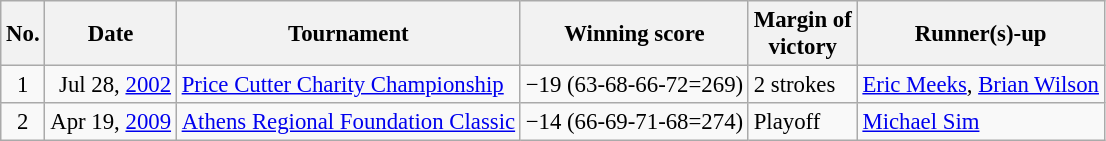<table class="wikitable" style="font-size:95%;">
<tr>
<th>No.</th>
<th>Date</th>
<th>Tournament</th>
<th>Winning score</th>
<th>Margin of<br>victory</th>
<th>Runner(s)-up</th>
</tr>
<tr>
<td align=center>1</td>
<td align=right>Jul 28, <a href='#'>2002</a></td>
<td><a href='#'>Price Cutter Charity Championship</a></td>
<td>−19 (63-68-66-72=269)</td>
<td>2 strokes</td>
<td> <a href='#'>Eric Meeks</a>,  <a href='#'>Brian Wilson</a></td>
</tr>
<tr>
<td align=center>2</td>
<td align=right>Apr 19, <a href='#'>2009</a></td>
<td><a href='#'>Athens Regional Foundation Classic</a></td>
<td>−14 (66-69-71-68=274)</td>
<td>Playoff</td>
<td> <a href='#'>Michael Sim</a></td>
</tr>
</table>
